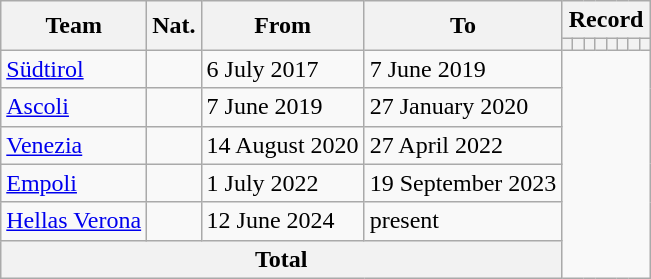<table class="wikitable" style="text-align: center">
<tr>
<th rowspan="2">Team</th>
<th rowspan="2">Nat.</th>
<th rowspan="2">From</th>
<th rowspan="2">To</th>
<th colspan="8">Record</th>
</tr>
<tr>
<th></th>
<th></th>
<th></th>
<th></th>
<th></th>
<th></th>
<th></th>
<th></th>
</tr>
<tr>
<td align=left><a href='#'>Südtirol</a></td>
<td></td>
<td align=left>6 July 2017</td>
<td align=left>7 June 2019<br></td>
</tr>
<tr>
<td align=left><a href='#'>Ascoli</a></td>
<td></td>
<td align=left>7 June 2019</td>
<td align=left>27 January 2020<br></td>
</tr>
<tr>
<td align=left><a href='#'>Venezia</a></td>
<td></td>
<td align=left>14 August 2020</td>
<td align=left>27 April 2022<br></td>
</tr>
<tr>
<td align=left><a href='#'>Empoli</a></td>
<td></td>
<td align=left>1 July 2022</td>
<td align=left>19 September 2023<br></td>
</tr>
<tr>
<td align=left><a href='#'>Hellas Verona</a></td>
<td></td>
<td align=left>12 June 2024</td>
<td align=left>present<br></td>
</tr>
<tr>
<th colspan="4">Total<br></th>
</tr>
</table>
